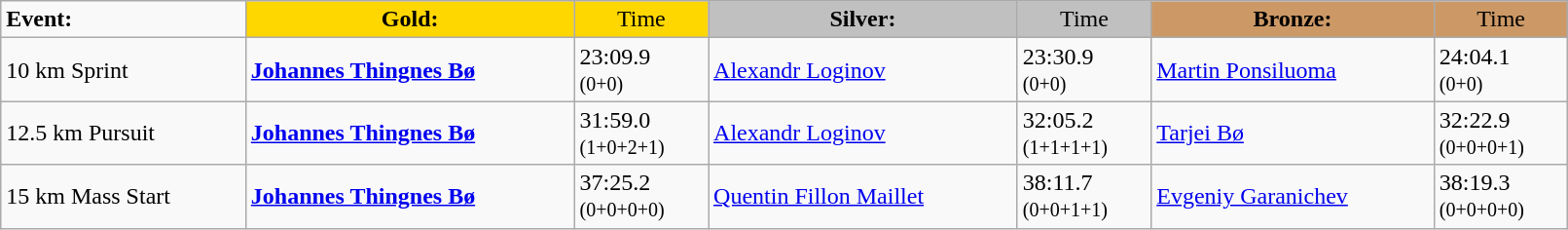<table class="wikitable" width=85%>
<tr>
<td><strong>Event:</strong></td>
<td style="text-align:center;background-color:gold;"><strong>Gold:</strong></td>
<td style="text-align:center;background-color:gold;">Time</td>
<td style="text-align:center;background-color:silver;"><strong>Silver:</strong></td>
<td style="text-align:center;background-color:silver;">Time</td>
<td style="text-align:center;background-color:#CC9966;"><strong>Bronze:</strong></td>
<td style="text-align:center;background-color:#CC9966;">Time</td>
</tr>
<tr>
<td>10 km Sprint</td>
<td><strong><a href='#'>Johannes Thingnes Bø</a></strong><br><small></small></td>
<td>23:09.9<br><small>(0+0)</small></td>
<td><a href='#'>Alexandr Loginov</a><br><small></small></td>
<td>23:30.9<br><small>(0+0)</small></td>
<td><a href='#'>Martin Ponsiluoma</a><br><small></small></td>
<td>24:04.1<br><small>(0+0)</small></td>
</tr>
<tr>
<td>12.5 km Pursuit</td>
<td><strong><a href='#'>Johannes Thingnes Bø</a></strong><br><small></small></td>
<td>31:59.0<br><small>(1+0+2+1)</small></td>
<td><a href='#'>Alexandr Loginov</a><br><small></small></td>
<td>32:05.2<br><small>(1+1+1+1)</small></td>
<td><a href='#'>Tarjei Bø</a><br><small></small></td>
<td>32:22.9<br><small>(0+0+0+1)</small></td>
</tr>
<tr>
<td>15 km Mass Start</td>
<td><strong><a href='#'>Johannes Thingnes Bø</a></strong><br><small></small></td>
<td>37:25.2<br><small>(0+0+0+0)</small></td>
<td><a href='#'>Quentin Fillon Maillet</a><br><small></small></td>
<td>38:11.7<br><small>(0+0+1+1)</small></td>
<td><a href='#'>Evgeniy Garanichev</a><br><small></small></td>
<td>38:19.3<br><small>(0+0+0+0)</small></td>
</tr>
</table>
